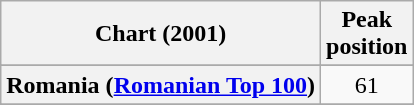<table class="wikitable sortable plainrowheaders">
<tr>
<th scope="col">Chart (2001)</th>
<th scope="col">Peak<br>position</th>
</tr>
<tr>
</tr>
<tr>
<th scope="row">Romania (<a href='#'>Romanian Top 100</a>)</th>
<td align="center">61</td>
</tr>
<tr>
</tr>
<tr>
</tr>
</table>
